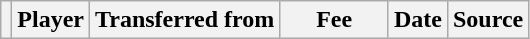<table class="wikitable plainrowheaders sortable">
<tr>
<th></th>
<th scope="col">Player</th>
<th>Transferred from</th>
<th style="width: 65px;">Fee</th>
<th scope="col">Date</th>
<th scope="col">Source</th>
</tr>
</table>
